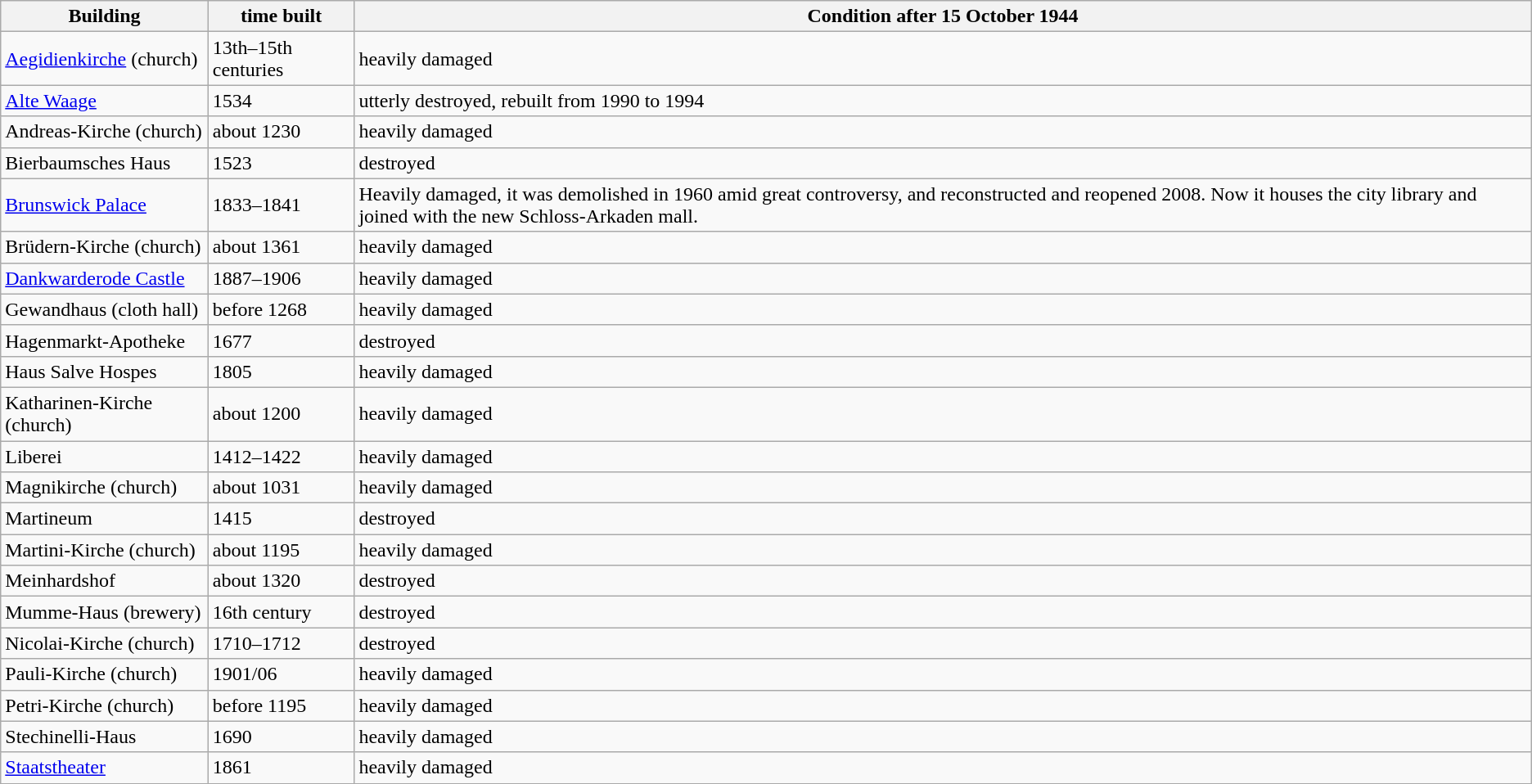<table class="wikitable">
<tr>
<th>Building</th>
<th>time built</th>
<th>Condition after 15 October 1944</th>
</tr>
<tr>
<td><a href='#'>Aegidienkirche</a> (church)</td>
<td>13th–15th centuries</td>
<td>heavily damaged</td>
</tr>
<tr>
<td><a href='#'>Alte Waage</a></td>
<td>1534</td>
<td>utterly destroyed, rebuilt from 1990 to 1994</td>
</tr>
<tr>
<td>Andreas-Kirche (church)</td>
<td>about 1230</td>
<td>heavily damaged</td>
</tr>
<tr>
<td>Bierbaumsches Haus</td>
<td>1523</td>
<td>destroyed</td>
</tr>
<tr>
<td><a href='#'>Brunswick Palace</a></td>
<td>1833–1841</td>
<td>Heavily damaged, it was demolished in 1960 amid great controversy, and reconstructed and reopened 2008. Now it houses the city library and joined with the new Schloss-Arkaden mall.</td>
</tr>
<tr>
<td>Brüdern-Kirche (church)</td>
<td>about 1361</td>
<td>heavily damaged</td>
</tr>
<tr>
<td><a href='#'>Dankwarderode Castle</a></td>
<td>1887–1906</td>
<td>heavily damaged</td>
</tr>
<tr>
<td>Gewandhaus (cloth hall)</td>
<td>before 1268</td>
<td>heavily damaged</td>
</tr>
<tr>
<td>Hagenmarkt-Apotheke</td>
<td>1677</td>
<td>destroyed</td>
</tr>
<tr>
<td>Haus Salve Hospes</td>
<td>1805</td>
<td>heavily damaged</td>
</tr>
<tr>
<td>Katharinen-Kirche (church)</td>
<td>about 1200</td>
<td>heavily damaged</td>
</tr>
<tr>
<td>Liberei</td>
<td>1412–1422</td>
<td>heavily damaged</td>
</tr>
<tr>
<td>Magnikirche (church)</td>
<td>about 1031</td>
<td>heavily damaged</td>
</tr>
<tr>
<td>Martineum</td>
<td>1415</td>
<td>destroyed</td>
</tr>
<tr>
<td>Martini-Kirche (church)</td>
<td>about 1195</td>
<td>heavily damaged</td>
</tr>
<tr>
<td>Meinhardshof</td>
<td>about 1320</td>
<td>destroyed</td>
</tr>
<tr>
<td>Mumme-Haus (brewery)</td>
<td>16th century</td>
<td>destroyed</td>
</tr>
<tr>
<td>Nicolai-Kirche (church)</td>
<td>1710–1712</td>
<td>destroyed</td>
</tr>
<tr>
<td>Pauli-Kirche (church)</td>
<td>1901/06</td>
<td>heavily damaged</td>
</tr>
<tr>
<td>Petri-Kirche (church)</td>
<td>before 1195</td>
<td>heavily damaged</td>
</tr>
<tr>
<td>Stechinelli-Haus</td>
<td>1690</td>
<td>heavily damaged</td>
</tr>
<tr>
<td><a href='#'>Staatstheater</a></td>
<td>1861</td>
<td>heavily damaged</td>
</tr>
<tr>
</tr>
</table>
